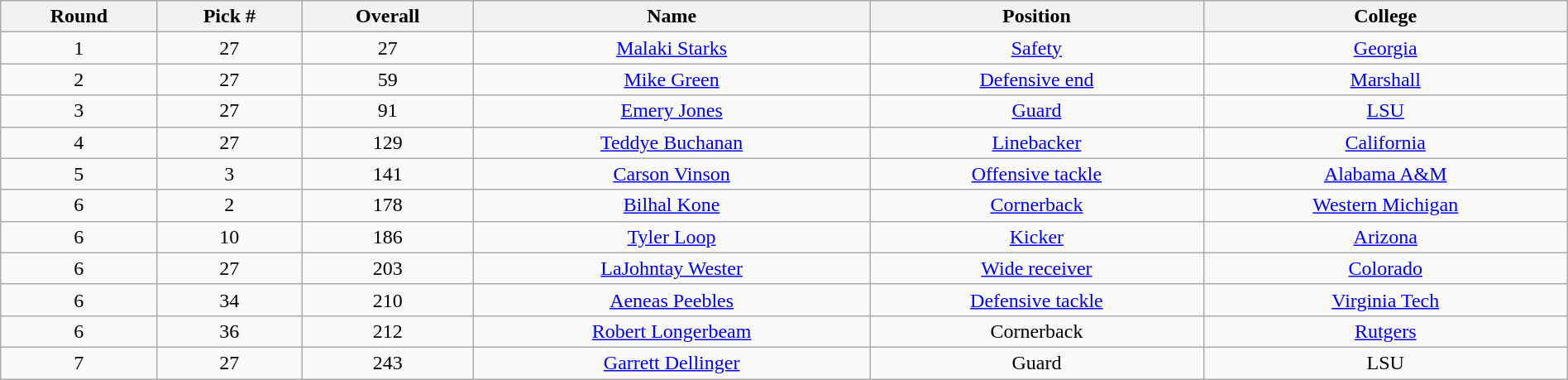<table class="wikitable sortable sortable" style="width: 100%; text-align:center">
<tr>
<th>Round</th>
<th>Pick #</th>
<th>Overall</th>
<th>Name</th>
<th>Position</th>
<th>College</th>
</tr>
<tr>
<td>1</td>
<td>27</td>
<td>27</td>
<td><a href='#'>Malaki Starks</a></td>
<td><a href='#'>Safety</a></td>
<td><a href='#'>Georgia</a></td>
</tr>
<tr>
<td>2</td>
<td>27</td>
<td>59</td>
<td><a href='#'>Mike Green</a></td>
<td><a href='#'>Defensive end</a></td>
<td><a href='#'>Marshall</a></td>
</tr>
<tr>
<td>3</td>
<td>27</td>
<td>91</td>
<td><a href='#'>Emery Jones</a></td>
<td><a href='#'>Guard</a></td>
<td><a href='#'>LSU</a></td>
</tr>
<tr>
<td>4</td>
<td>27</td>
<td>129</td>
<td><a href='#'>Teddye Buchanan</a></td>
<td><a href='#'>Linebacker</a></td>
<td><a href='#'>California</a></td>
</tr>
<tr>
<td>5</td>
<td>3</td>
<td>141</td>
<td><a href='#'>Carson Vinson</a></td>
<td><a href='#'>Offensive tackle</a></td>
<td><a href='#'>Alabama A&M</a></td>
</tr>
<tr>
<td>6</td>
<td>2</td>
<td>178</td>
<td><a href='#'>Bilhal Kone</a></td>
<td><a href='#'>Cornerback</a></td>
<td><a href='#'>Western Michigan</a></td>
</tr>
<tr>
<td>6</td>
<td>10</td>
<td>186</td>
<td><a href='#'>Tyler Loop</a></td>
<td><a href='#'>Kicker</a></td>
<td><a href='#'>Arizona</a></td>
</tr>
<tr>
<td>6</td>
<td>27</td>
<td>203</td>
<td><a href='#'>LaJohntay Wester</a></td>
<td><a href='#'>Wide receiver</a></td>
<td><a href='#'>Colorado</a></td>
</tr>
<tr>
<td>6</td>
<td>34</td>
<td>210</td>
<td><a href='#'>Aeneas Peebles</a></td>
<td><a href='#'>Defensive tackle</a></td>
<td><a href='#'>Virginia Tech</a></td>
</tr>
<tr>
<td>6</td>
<td>36</td>
<td>212</td>
<td><a href='#'>Robert Longerbeam</a></td>
<td>Cornerback</td>
<td><a href='#'>Rutgers</a></td>
</tr>
<tr>
<td>7</td>
<td>27</td>
<td>243</td>
<td><a href='#'>Garrett Dellinger</a></td>
<td>Guard</td>
<td>LSU</td>
</tr>
</table>
